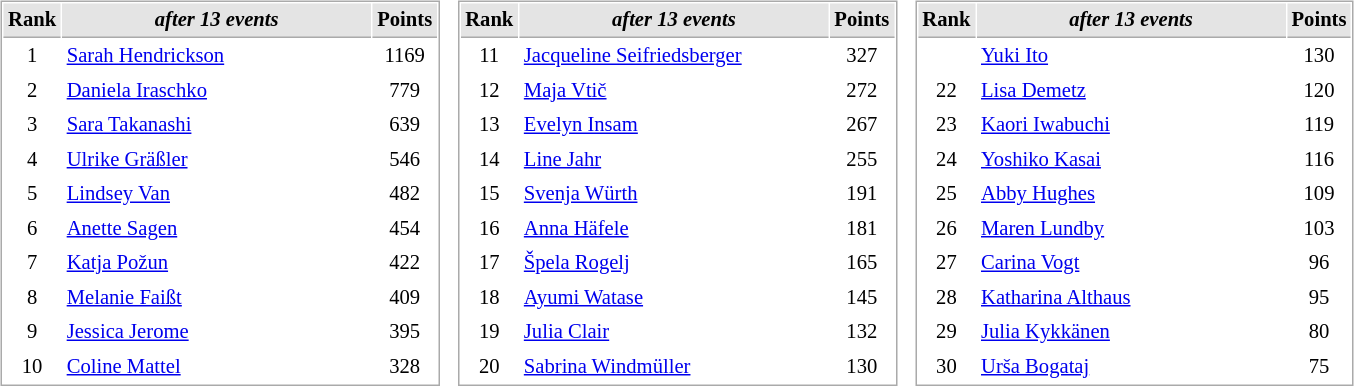<table border="0" cellspacing="10">
<tr>
<td style="vertical-align: top;"><br><table cellspacing="1" cellpadding="3" style="border:1px solid #AAAAAA;font-size:86%">
<tr bgcolor="#E4E4E4">
<th style="border-bottom:1px solid #AAAAAA; width: 10px;">Rank</th>
<th style="border-bottom:1px solid #AAAAAA; width: 200px;"><em>after 13 events</em></th>
<th style="border-bottom:1px solid #AAAAAA; width: 20px;">Points</th>
</tr>
<tr>
<td align=center>1</td>
<td> <a href='#'>Sarah Hendrickson</a></td>
<td align=center>1169</td>
</tr>
<tr>
<td align=center>2</td>
<td> <a href='#'>Daniela Iraschko</a></td>
<td align=center>779</td>
</tr>
<tr>
<td align=center>3</td>
<td> <a href='#'>Sara Takanashi</a></td>
<td align=center>639</td>
</tr>
<tr>
<td align=center>4</td>
<td> <a href='#'>Ulrike Gräßler</a></td>
<td align=center>546</td>
</tr>
<tr>
<td align=center>5</td>
<td> <a href='#'>Lindsey Van</a></td>
<td align=center>482</td>
</tr>
<tr>
<td align=center>6</td>
<td> <a href='#'>Anette Sagen</a></td>
<td align=center>454</td>
</tr>
<tr>
<td align=center>7</td>
<td> <a href='#'>Katja Požun</a></td>
<td align=center>422</td>
</tr>
<tr>
<td align=center>8</td>
<td> <a href='#'>Melanie Faißt</a></td>
<td align=center>409</td>
</tr>
<tr>
<td align=center>9</td>
<td> <a href='#'>Jessica Jerome</a></td>
<td align=center>395</td>
</tr>
<tr>
<td align=center>10</td>
<td> <a href='#'>Coline Mattel</a></td>
<td align=center>328</td>
</tr>
</table>
</td>
<td style="vertical-align: top;"><br><table cellspacing="1" cellpadding="3" style="border:1px solid #AAAAAA;font-size:86%">
<tr bgcolor="#E4E4E4">
<th style="border-bottom:1px solid #AAAAAA; width: 10px;">Rank</th>
<th style="border-bottom:1px solid #AAAAAA; width: 200px;"><em>after 13 events</em></th>
<th style="border-bottom:1px solid #AAAAAA; width: 20px;">Points</th>
</tr>
<tr>
<td align=center>11</td>
<td> <a href='#'>Jacqueline Seifriedsberger</a></td>
<td align=center>327</td>
</tr>
<tr>
<td align=center>12</td>
<td> <a href='#'>Maja Vtič</a></td>
<td align=center>272</td>
</tr>
<tr style="text-align: center;">
<td>13</td>
<td style="text-align: left;"> <a href='#'>Evelyn Insam</a></td>
<td>267</td>
</tr>
<tr>
<td align=center>14</td>
<td> <a href='#'>Line Jahr</a></td>
<td align=center>255</td>
</tr>
<tr>
<td align=center>15</td>
<td> <a href='#'>Svenja Würth</a></td>
<td align=center>191</td>
</tr>
<tr>
<td align=center>16</td>
<td> <a href='#'>Anna Häfele</a></td>
<td align=center>181</td>
</tr>
<tr>
<td align=center>17</td>
<td> <a href='#'>Špela Rogelj</a></td>
<td align=center>165</td>
</tr>
<tr>
<td align=center>18</td>
<td> <a href='#'>Ayumi Watase</a></td>
<td align=center>145</td>
</tr>
<tr>
<td align=center>19</td>
<td> <a href='#'>Julia Clair</a></td>
<td align=center>132</td>
</tr>
<tr>
<td align=center>20</td>
<td> <a href='#'>Sabrina Windmüller</a></td>
<td align=center>130</td>
</tr>
</table>
</td>
<td style="vertical-align: top;"><br><table cellspacing="1" cellpadding="3" style="border:1px solid #AAAAAA;font-size:86%">
<tr bgcolor="#E4E4E4">
<th style="border-bottom:1px solid #AAAAAA; width: 10px;">Rank</th>
<th style="border-bottom:1px solid #AAAAAA; width: 200px;"><em>after 13 events</em></th>
<th style="border-bottom:1px solid #AAAAAA; width: 20px;">Points</th>
</tr>
<tr>
<td></td>
<td> <a href='#'>Yuki Ito</a></td>
<td align=center>130</td>
</tr>
<tr>
<td align=center>22</td>
<td> <a href='#'>Lisa Demetz</a></td>
<td align=center>120</td>
</tr>
<tr>
<td align=center>23</td>
<td> <a href='#'>Kaori Iwabuchi</a></td>
<td align=center>119</td>
</tr>
<tr>
<td align=center>24</td>
<td> <a href='#'>Yoshiko Kasai</a></td>
<td align=center>116</td>
</tr>
<tr>
<td align=center>25</td>
<td> <a href='#'>Abby Hughes</a></td>
<td align=center>109</td>
</tr>
<tr>
<td align=center>26</td>
<td> <a href='#'>Maren Lundby</a></td>
<td align=center>103</td>
</tr>
<tr>
<td align=center>27</td>
<td> <a href='#'>Carina Vogt</a></td>
<td align=center>96</td>
</tr>
<tr>
<td align=center>28</td>
<td> <a href='#'>Katharina Althaus</a></td>
<td align=center>95</td>
</tr>
<tr>
<td align=center>29</td>
<td> <a href='#'>Julia Kykkänen</a></td>
<td align=center>80</td>
</tr>
<tr>
<td align=center>30</td>
<td> <a href='#'>Urša Bogataj</a></td>
<td align=center>75</td>
</tr>
</table>
</td>
</tr>
</table>
